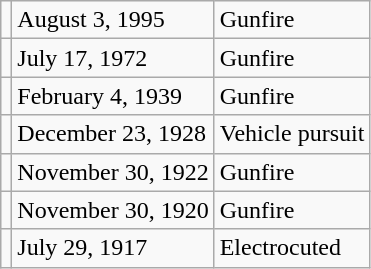<table class="wikitable">
<tr>
<td></td>
<td>August 3, 1995</td>
<td>Gunfire</td>
</tr>
<tr>
<td></td>
<td>July 17, 1972</td>
<td>Gunfire</td>
</tr>
<tr>
<td></td>
<td>February 4, 1939</td>
<td>Gunfire</td>
</tr>
<tr>
<td></td>
<td>December 23, 1928</td>
<td>Vehicle pursuit</td>
</tr>
<tr>
<td></td>
<td>November 30, 1922</td>
<td>Gunfire</td>
</tr>
<tr>
<td></td>
<td>November 30, 1920</td>
<td>Gunfire</td>
</tr>
<tr>
<td></td>
<td>July 29, 1917</td>
<td>Electrocuted</td>
</tr>
</table>
